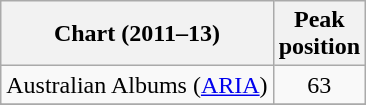<table class="wikitable sortable">
<tr>
<th>Chart (2011–13)</th>
<th>Peak<br>position</th>
</tr>
<tr>
<td>Australian Albums (<a href='#'>ARIA</a>)</td>
<td style="text-align: center;">63</td>
</tr>
<tr>
</tr>
<tr>
</tr>
<tr>
</tr>
<tr>
</tr>
<tr>
</tr>
<tr>
</tr>
<tr>
</tr>
<tr>
</tr>
</table>
